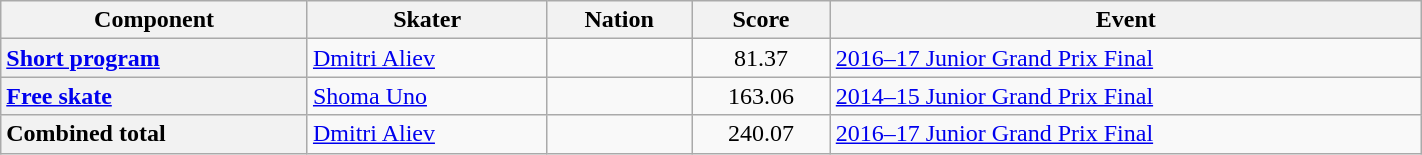<table class="wikitable unsortable" style="text-align:left; width:75%">
<tr>
<th scope="col">Component</th>
<th scope="col">Skater</th>
<th scope="col">Nation</th>
<th scope="col">Score</th>
<th scope="col">Event</th>
</tr>
<tr>
<th scope="row" style="text-align:left"><a href='#'>Short program</a></th>
<td><a href='#'>Dmitri Aliev</a></td>
<td></td>
<td style="text-align:center">81.37</td>
<td><a href='#'>2016–17 Junior Grand Prix Final</a></td>
</tr>
<tr>
<th scope="row" style="text-align:left"><a href='#'>Free skate</a></th>
<td><a href='#'>Shoma Uno</a></td>
<td></td>
<td style="text-align:center">163.06</td>
<td><a href='#'>2014–15 Junior Grand Prix Final</a></td>
</tr>
<tr>
<th scope="row" style="text-align:left">Combined total</th>
<td><a href='#'>Dmitri Aliev</a></td>
<td></td>
<td style="text-align:center">240.07</td>
<td><a href='#'>2016–17 Junior Grand Prix Final</a></td>
</tr>
</table>
